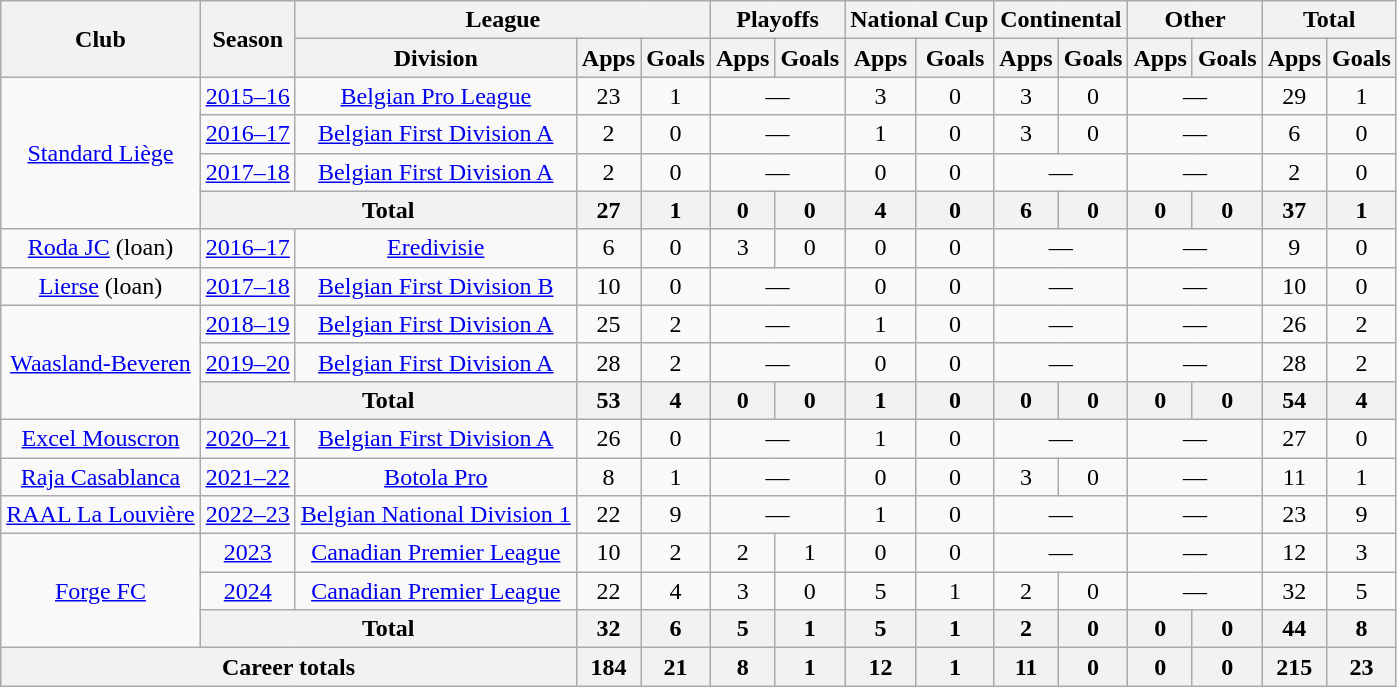<table class="wikitable" style="text-align: center;">
<tr>
<th rowspan=2>Club</th>
<th rowspan=2>Season</th>
<th colspan=3>League</th>
<th colspan=2>Playoffs</th>
<th colspan=2>National Cup</th>
<th colspan=2>Continental</th>
<th colspan=2>Other</th>
<th colspan=2>Total</th>
</tr>
<tr>
<th>Division</th>
<th>Apps</th>
<th>Goals</th>
<th>Apps</th>
<th>Goals</th>
<th>Apps</th>
<th>Goals</th>
<th>Apps</th>
<th>Goals</th>
<th>Apps</th>
<th>Goals</th>
<th>Apps</th>
<th>Goals</th>
</tr>
<tr>
<td rowspan=4><a href='#'>Standard Liège</a></td>
<td><a href='#'>2015–16</a></td>
<td><a href='#'>Belgian Pro League</a></td>
<td>23</td>
<td>1</td>
<td colspan=2>—</td>
<td>3</td>
<td>0</td>
<td>3</td>
<td>0</td>
<td colspan=2>—</td>
<td>29</td>
<td>1</td>
</tr>
<tr>
<td><a href='#'>2016–17</a></td>
<td><a href='#'>Belgian First Division A</a></td>
<td>2</td>
<td>0</td>
<td colspan=2>—</td>
<td>1</td>
<td>0</td>
<td>3</td>
<td>0</td>
<td colspan=2>—</td>
<td>6</td>
<td>0</td>
</tr>
<tr>
<td><a href='#'>2017–18</a></td>
<td><a href='#'>Belgian First Division A</a></td>
<td>2</td>
<td>0</td>
<td colspan=2>—</td>
<td>0</td>
<td>0</td>
<td colspan=2>—</td>
<td colspan=2>—</td>
<td>2</td>
<td>0</td>
</tr>
<tr>
<th colspan=2>Total</th>
<th>27</th>
<th>1</th>
<th>0</th>
<th>0</th>
<th>4</th>
<th>0</th>
<th>6</th>
<th>0</th>
<th>0</th>
<th>0</th>
<th>37</th>
<th>1</th>
</tr>
<tr>
<td><a href='#'>Roda JC</a> (loan)</td>
<td><a href='#'>2016–17</a></td>
<td><a href='#'>Eredivisie</a></td>
<td>6</td>
<td>0</td>
<td>3</td>
<td>0</td>
<td>0</td>
<td>0</td>
<td colspan=2>—</td>
<td colspan=2>—</td>
<td>9</td>
<td>0</td>
</tr>
<tr>
<td><a href='#'>Lierse</a> (loan)</td>
<td><a href='#'>2017–18</a></td>
<td><a href='#'>Belgian First Division B</a></td>
<td>10</td>
<td>0</td>
<td colspan=2>—</td>
<td>0</td>
<td>0</td>
<td colspan=2>—</td>
<td colspan=2>—</td>
<td>10</td>
<td>0</td>
</tr>
<tr>
<td rowspan=3><a href='#'>Waasland-Beveren</a></td>
<td><a href='#'>2018–19</a></td>
<td><a href='#'>Belgian First Division A</a></td>
<td>25</td>
<td>2</td>
<td colspan=2>—</td>
<td>1</td>
<td>0</td>
<td colspan=2>—</td>
<td colspan=2>—</td>
<td>26</td>
<td>2</td>
</tr>
<tr>
<td><a href='#'>2019–20</a></td>
<td><a href='#'>Belgian First Division A</a></td>
<td>28</td>
<td>2</td>
<td colspan=2>—</td>
<td>0</td>
<td>0</td>
<td colspan=2>—</td>
<td colspan=2>—</td>
<td>28</td>
<td>2</td>
</tr>
<tr>
<th colspan=2>Total</th>
<th>53</th>
<th>4</th>
<th>0</th>
<th>0</th>
<th>1</th>
<th>0</th>
<th>0</th>
<th>0</th>
<th>0</th>
<th>0</th>
<th>54</th>
<th>4</th>
</tr>
<tr>
<td><a href='#'>Excel Mouscron</a></td>
<td><a href='#'>2020–21</a></td>
<td><a href='#'>Belgian First Division A</a></td>
<td>26</td>
<td>0</td>
<td colspan=2>—</td>
<td>1</td>
<td>0</td>
<td colspan=2>—</td>
<td colspan=2>—</td>
<td>27</td>
<td>0</td>
</tr>
<tr>
<td><a href='#'>Raja Casablanca</a></td>
<td><a href='#'>2021–22</a></td>
<td><a href='#'>Botola Pro</a></td>
<td>8</td>
<td>1</td>
<td colspan=2>—</td>
<td>0</td>
<td>0</td>
<td>3</td>
<td>0</td>
<td colspan=2>—</td>
<td>11</td>
<td>1</td>
</tr>
<tr>
<td><a href='#'>RAAL La Louvière</a></td>
<td><a href='#'>2022–23</a></td>
<td><a href='#'>Belgian National Division 1</a></td>
<td>22</td>
<td>9</td>
<td colspan=2>—</td>
<td>1</td>
<td>0</td>
<td colspan=2>—</td>
<td colspan=2>—</td>
<td>23</td>
<td>9</td>
</tr>
<tr>
<td rowspan=3><a href='#'>Forge FC</a></td>
<td><a href='#'>2023</a></td>
<td><a href='#'>Canadian Premier League</a></td>
<td>10</td>
<td>2</td>
<td>2</td>
<td>1</td>
<td>0</td>
<td>0</td>
<td colspan=2>—</td>
<td colspan=2>—</td>
<td>12</td>
<td>3</td>
</tr>
<tr>
<td><a href='#'>2024</a></td>
<td><a href='#'>Canadian Premier League</a></td>
<td>22</td>
<td>4</td>
<td>3</td>
<td>0</td>
<td>5</td>
<td>1</td>
<td>2</td>
<td>0</td>
<td colspan=2>—</td>
<td>32</td>
<td>5</td>
</tr>
<tr>
<th colspan=2>Total</th>
<th>32</th>
<th>6</th>
<th>5</th>
<th>1</th>
<th>5</th>
<th>1</th>
<th>2</th>
<th>0</th>
<th>0</th>
<th>0</th>
<th>44</th>
<th>8</th>
</tr>
<tr>
<th colspan=3>Career totals</th>
<th>184</th>
<th>21</th>
<th>8</th>
<th>1</th>
<th>12</th>
<th>1</th>
<th>11</th>
<th>0</th>
<th>0</th>
<th>0</th>
<th>215</th>
<th>23</th>
</tr>
</table>
